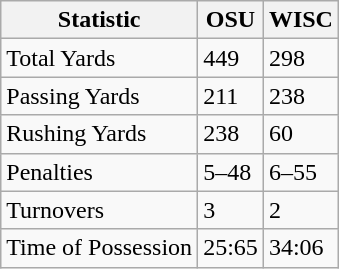<table class="wikitable">
<tr>
<th>Statistic</th>
<th>OSU</th>
<th>WISC</th>
</tr>
<tr>
<td>Total Yards</td>
<td>449</td>
<td>298</td>
</tr>
<tr>
<td>Passing Yards</td>
<td>211</td>
<td>238</td>
</tr>
<tr>
<td>Rushing Yards</td>
<td>238</td>
<td>60</td>
</tr>
<tr>
<td>Penalties</td>
<td>5–48</td>
<td>6–55</td>
</tr>
<tr>
<td>Turnovers</td>
<td>3</td>
<td>2</td>
</tr>
<tr>
<td>Time of Possession</td>
<td>25:65</td>
<td>34:06</td>
</tr>
</table>
